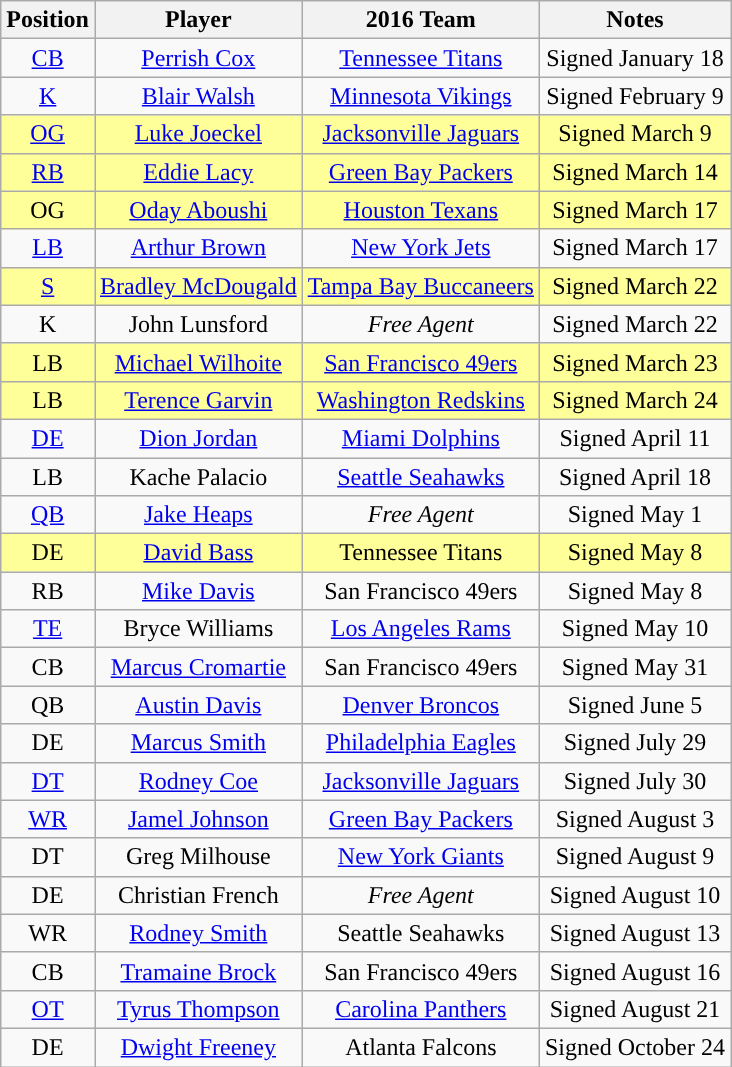<table class="wikitable" style="text-align:center">
<tr>
<th>Position</th>
<th>Player</th>
<th>2016 Team</th>
<th>Notes</th>
</tr>
<tr>
<td><a href='#'>CB</a></td>
<td><a href='#'>Perrish Cox</a></td>
<td><a href='#'>Tennessee Titans</a></td>
<td>Signed January 18</td>
</tr>
<tr>
<td><a href='#'>K</a></td>
<td><a href='#'>Blair Walsh</a></td>
<td><a href='#'>Minnesota Vikings</a></td>
<td>Signed February 9</td>
</tr>
<tr style=background:#ff9>
<td><a href='#'>OG</a></td>
<td><a href='#'>Luke Joeckel</a></td>
<td><a href='#'>Jacksonville Jaguars</a></td>
<td>Signed March 9</td>
</tr>
<tr style=background:#ff9>
<td><a href='#'>RB</a></td>
<td><a href='#'>Eddie Lacy</a></td>
<td><a href='#'>Green Bay Packers</a></td>
<td>Signed March 14</td>
</tr>
<tr style=background:#ff9>
<td>OG</td>
<td><a href='#'>Oday Aboushi</a></td>
<td><a href='#'>Houston Texans</a></td>
<td>Signed March 17</td>
</tr>
<tr>
<td><a href='#'>LB</a></td>
<td><a href='#'>Arthur Brown</a></td>
<td><a href='#'>New York Jets</a></td>
<td>Signed March 17</td>
</tr>
<tr style=background:#ff9>
<td><a href='#'>S</a></td>
<td><a href='#'>Bradley McDougald</a></td>
<td><a href='#'>Tampa Bay Buccaneers</a></td>
<td>Signed March 22</td>
</tr>
<tr>
<td>K</td>
<td>John Lunsford</td>
<td><em>Free Agent</em></td>
<td>Signed March 22</td>
</tr>
<tr style=background:#ff9>
<td>LB</td>
<td><a href='#'>Michael Wilhoite</a></td>
<td><a href='#'>San Francisco 49ers</a></td>
<td>Signed March 23</td>
</tr>
<tr style=background:#ff9>
<td>LB</td>
<td><a href='#'>Terence Garvin</a></td>
<td><a href='#'>Washington Redskins</a></td>
<td>Signed March 24</td>
</tr>
<tr>
<td><a href='#'>DE</a></td>
<td><a href='#'>Dion Jordan</a></td>
<td><a href='#'>Miami Dolphins</a></td>
<td>Signed April 11</td>
</tr>
<tr>
<td>LB</td>
<td>Kache Palacio</td>
<td><a href='#'>Seattle Seahawks</a></td>
<td>Signed April 18</td>
</tr>
<tr>
<td><a href='#'>QB</a></td>
<td><a href='#'>Jake Heaps</a></td>
<td><em>Free Agent</em></td>
<td>Signed May 1</td>
</tr>
<tr style=background:#ff9>
<td>DE</td>
<td><a href='#'>David Bass</a></td>
<td>Tennessee Titans</td>
<td>Signed May 8</td>
</tr>
<tr>
<td>RB</td>
<td><a href='#'>Mike Davis</a></td>
<td>San Francisco 49ers</td>
<td>Signed May 8</td>
</tr>
<tr>
<td><a href='#'>TE</a></td>
<td>Bryce Williams</td>
<td><a href='#'>Los Angeles Rams</a></td>
<td>Signed May 10</td>
</tr>
<tr>
<td>CB</td>
<td><a href='#'>Marcus Cromartie</a></td>
<td>San Francisco 49ers</td>
<td>Signed May 31</td>
</tr>
<tr>
<td>QB</td>
<td><a href='#'>Austin Davis</a></td>
<td><a href='#'>Denver Broncos</a></td>
<td>Signed June 5</td>
</tr>
<tr>
<td>DE</td>
<td><a href='#'>Marcus Smith</a></td>
<td><a href='#'>Philadelphia Eagles</a></td>
<td>Signed July 29</td>
</tr>
<tr>
<td><a href='#'>DT</a></td>
<td><a href='#'>Rodney Coe</a></td>
<td><a href='#'>Jacksonville Jaguars</a></td>
<td>Signed July 30</td>
</tr>
<tr>
<td><a href='#'>WR</a></td>
<td><a href='#'>Jamel Johnson</a></td>
<td><a href='#'>Green Bay Packers</a></td>
<td>Signed August 3</td>
</tr>
<tr>
<td>DT</td>
<td>Greg Milhouse</td>
<td><a href='#'>New York Giants</a></td>
<td>Signed August 9</td>
</tr>
<tr>
<td>DE</td>
<td>Christian French</td>
<td><em>Free Agent</em></td>
<td>Signed August 10</td>
</tr>
<tr>
<td>WR</td>
<td><a href='#'>Rodney Smith</a></td>
<td>Seattle Seahawks</td>
<td>Signed August 13</td>
</tr>
<tr>
<td>CB</td>
<td><a href='#'>Tramaine Brock</a></td>
<td>San Francisco 49ers</td>
<td>Signed August 16</td>
</tr>
<tr>
<td><a href='#'>OT</a></td>
<td><a href='#'>Tyrus Thompson</a></td>
<td><a href='#'>Carolina Panthers</a></td>
<td>Signed August 21</td>
</tr>
<tr>
<td>DE</td>
<td><a href='#'>Dwight Freeney</a></td>
<td>Atlanta Falcons</td>
<td>Signed October 24</td>
</tr>
</table>
